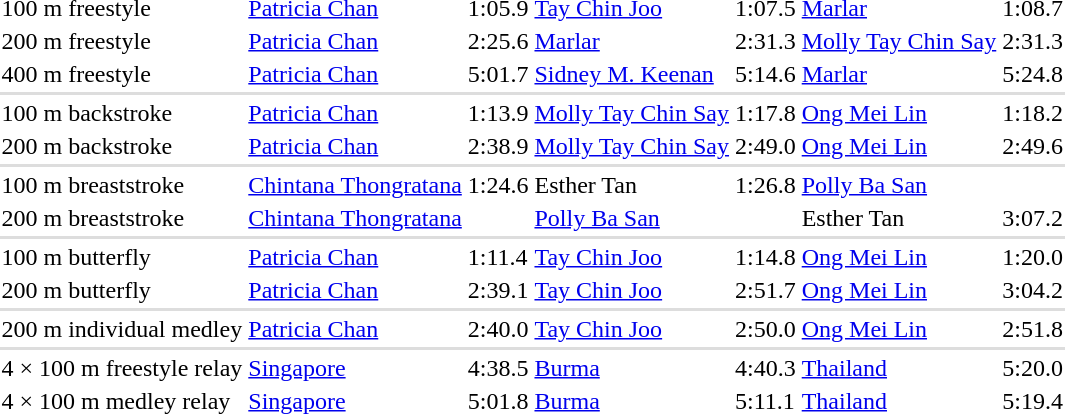<table>
<tr>
<td>100 m freestyle</td>
<td> <a href='#'>Patricia Chan</a></td>
<td>1:05.9</td>
<td> <a href='#'>Tay Chin Joo</a></td>
<td>1:07.5</td>
<td> <a href='#'>Marlar</a></td>
<td>1:08.7</td>
</tr>
<tr>
<td>200 m freestyle</td>
<td> <a href='#'>Patricia Chan</a></td>
<td>2:25.6</td>
<td> <a href='#'>Marlar</a></td>
<td>2:31.3</td>
<td> <a href='#'>Molly Tay Chin Say</a></td>
<td>2:31.3</td>
</tr>
<tr>
<td>400 m freestyle</td>
<td> <a href='#'>Patricia Chan</a></td>
<td>5:01.7</td>
<td> <a href='#'>Sidney M. Keenan</a></td>
<td>5:14.6</td>
<td> <a href='#'>Marlar</a></td>
<td>5:24.8</td>
</tr>
<tr bgcolor=#DDDDDD>
<td colspan=7></td>
</tr>
<tr>
<td>100 m backstroke</td>
<td> <a href='#'>Patricia Chan</a></td>
<td>1:13.9</td>
<td> <a href='#'>Molly Tay Chin Say</a></td>
<td>1:17.8</td>
<td> <a href='#'>Ong Mei Lin</a></td>
<td>1:18.2</td>
</tr>
<tr>
<td>200 m backstroke</td>
<td> <a href='#'>Patricia Chan</a></td>
<td>2:38.9</td>
<td> <a href='#'>Molly Tay Chin Say</a></td>
<td>2:49.0</td>
<td> <a href='#'>Ong Mei Lin</a></td>
<td>2:49.6</td>
</tr>
<tr bgcolor=#DDDDDD>
<td colspan=7></td>
</tr>
<tr>
<td>100 m breaststroke</td>
<td> <a href='#'>Chintana Thongratana</a></td>
<td>1:24.6</td>
<td> Esther Tan</td>
<td>1:26.8</td>
<td> <a href='#'>Polly Ba San</a></td>
<td></td>
</tr>
<tr>
<td>200 m breaststroke</td>
<td> <a href='#'>Chintana Thongratana</a></td>
<td></td>
<td> <a href='#'>Polly Ba San</a></td>
<td></td>
<td> Esther Tan</td>
<td>3:07.2</td>
</tr>
<tr bgcolor=#DDDDDD>
<td colspan=7></td>
</tr>
<tr>
<td>100 m butterfly</td>
<td> <a href='#'>Patricia Chan</a></td>
<td>1:11.4</td>
<td> <a href='#'>Tay Chin Joo</a></td>
<td>1:14.8</td>
<td> <a href='#'>Ong Mei Lin</a></td>
<td>1:20.0</td>
</tr>
<tr>
<td>200 m butterfly</td>
<td> <a href='#'>Patricia Chan</a></td>
<td>2:39.1</td>
<td> <a href='#'>Tay Chin Joo</a></td>
<td>2:51.7</td>
<td> <a href='#'>Ong Mei Lin</a></td>
<td>3:04.2</td>
</tr>
<tr bgcolor=#DDDDDD>
<td colspan=7></td>
</tr>
<tr>
<td>200 m individual medley</td>
<td> <a href='#'>Patricia Chan</a></td>
<td>2:40.0</td>
<td> <a href='#'>Tay Chin Joo</a></td>
<td>2:50.0</td>
<td> <a href='#'>Ong Mei Lin</a></td>
<td>2:51.8</td>
</tr>
<tr bgcolor=#DDDDDD>
<td colspan=7></td>
</tr>
<tr>
<td>4 × 100 m freestyle relay</td>
<td> <a href='#'>Singapore</a></td>
<td>4:38.5</td>
<td> <a href='#'>Burma</a></td>
<td>4:40.3</td>
<td> <a href='#'>Thailand</a></td>
<td>5:20.0</td>
</tr>
<tr>
<td>4 × 100 m medley relay</td>
<td> <a href='#'>Singapore</a></td>
<td>5:01.8</td>
<td> <a href='#'>Burma</a></td>
<td>5:11.1</td>
<td> <a href='#'>Thailand</a></td>
<td>5:19.4</td>
</tr>
</table>
